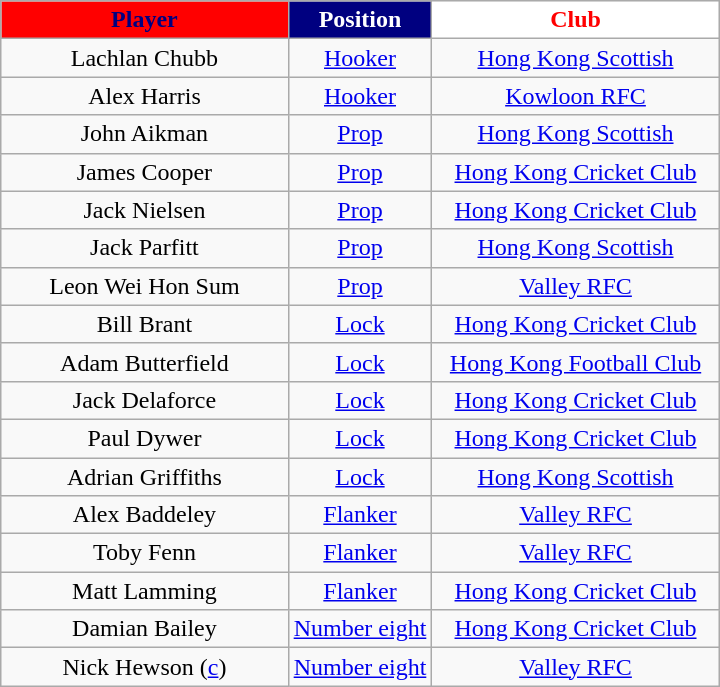<table class="wikitable" style="text-align:center">
<tr>
<th style="background: #FF0000; color:navy; width:40%">Player</th>
<th style="background: #000080; color:white; width:20%">Position</th>
<th style="background: #FFFFFF; color:red; width:40%">Club</th>
</tr>
<tr>
<td>Lachlan Chubb</td>
<td><a href='#'>Hooker</a></td>
<td> <a href='#'>Hong Kong Scottish</a></td>
</tr>
<tr>
<td>Alex Harris</td>
<td><a href='#'>Hooker</a></td>
<td> <a href='#'>Kowloon RFC</a></td>
</tr>
<tr>
<td>John Aikman</td>
<td><a href='#'>Prop</a></td>
<td> <a href='#'>Hong Kong Scottish</a></td>
</tr>
<tr>
<td>James Cooper</td>
<td><a href='#'>Prop</a></td>
<td> <a href='#'>Hong Kong Cricket Club</a></td>
</tr>
<tr>
<td>Jack Nielsen</td>
<td><a href='#'>Prop</a></td>
<td> <a href='#'>Hong Kong Cricket Club</a></td>
</tr>
<tr>
<td>Jack Parfitt</td>
<td><a href='#'>Prop</a></td>
<td> <a href='#'>Hong Kong Scottish</a></td>
</tr>
<tr>
<td>Leon Wei Hon Sum</td>
<td><a href='#'>Prop</a></td>
<td> <a href='#'>Valley RFC</a></td>
</tr>
<tr>
<td>Bill Brant</td>
<td><a href='#'>Lock</a></td>
<td> <a href='#'>Hong Kong Cricket Club</a></td>
</tr>
<tr>
<td>Adam Butterfield</td>
<td><a href='#'>Lock</a></td>
<td> <a href='#'>Hong Kong Football Club</a></td>
</tr>
<tr>
<td>Jack Delaforce</td>
<td><a href='#'>Lock</a></td>
<td> <a href='#'>Hong Kong Cricket Club</a></td>
</tr>
<tr>
<td>Paul Dywer</td>
<td><a href='#'>Lock</a></td>
<td> <a href='#'>Hong Kong Cricket Club</a></td>
</tr>
<tr>
<td>Adrian Griffiths</td>
<td><a href='#'>Lock</a></td>
<td> <a href='#'>Hong Kong Scottish</a></td>
</tr>
<tr>
<td>Alex Baddeley</td>
<td><a href='#'>Flanker</a></td>
<td> <a href='#'>Valley RFC</a></td>
</tr>
<tr>
<td>Toby Fenn</td>
<td><a href='#'>Flanker</a></td>
<td> <a href='#'>Valley RFC</a></td>
</tr>
<tr>
<td>Matt Lamming</td>
<td><a href='#'>Flanker</a></td>
<td> <a href='#'>Hong Kong Cricket Club</a></td>
</tr>
<tr>
<td>Damian Bailey</td>
<td><a href='#'>Number eight</a></td>
<td> <a href='#'>Hong Kong Cricket Club</a></td>
</tr>
<tr>
<td>Nick Hewson (<a href='#'>c</a>)</td>
<td><a href='#'>Number eight</a></td>
<td> <a href='#'>Valley RFC</a></td>
</tr>
</table>
